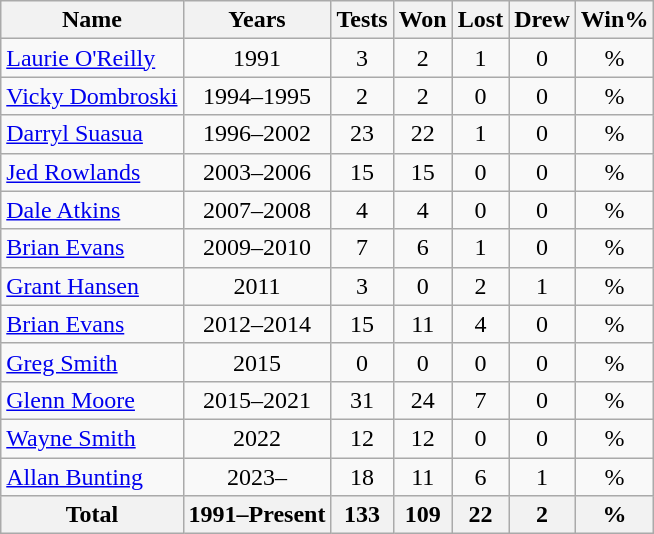<table class="sortable wikitable" style="text-align: center;">
<tr>
<th>Name</th>
<th>Years</th>
<th>Tests</th>
<th>Won</th>
<th>Lost</th>
<th>Drew</th>
<th>Win%</th>
</tr>
<tr>
<td align="left"><a href='#'>Laurie O'Reilly</a></td>
<td>1991</td>
<td>3</td>
<td>2</td>
<td>1</td>
<td>0</td>
<td>%</td>
</tr>
<tr>
<td align="left"><a href='#'>Vicky Dombroski</a></td>
<td>1994–1995</td>
<td>2</td>
<td>2</td>
<td>0</td>
<td>0</td>
<td>%</td>
</tr>
<tr>
<td align="left"><a href='#'>Darryl Suasua</a></td>
<td>1996–2002</td>
<td>23</td>
<td>22</td>
<td>1</td>
<td>0</td>
<td>%</td>
</tr>
<tr>
<td align="left"><a href='#'>Jed Rowlands</a></td>
<td>2003–2006</td>
<td>15</td>
<td>15</td>
<td>0</td>
<td>0</td>
<td>%</td>
</tr>
<tr>
<td align="left"><a href='#'>Dale Atkins</a></td>
<td>2007–2008</td>
<td>4</td>
<td>4</td>
<td>0</td>
<td>0</td>
<td>%</td>
</tr>
<tr>
<td align="left"><a href='#'>Brian Evans</a> </td>
<td>2009–2010</td>
<td>7</td>
<td>6</td>
<td>1</td>
<td>0</td>
<td>%</td>
</tr>
<tr>
<td align="left"><a href='#'>Grant Hansen</a></td>
<td>2011</td>
<td>3</td>
<td>0</td>
<td>2</td>
<td>1</td>
<td>%</td>
</tr>
<tr>
<td align="left"><a href='#'>Brian Evans</a></td>
<td>2012–2014</td>
<td>15</td>
<td>11</td>
<td>4</td>
<td>0</td>
<td>%</td>
</tr>
<tr>
<td align="left"><a href='#'>Greg Smith</a> </td>
<td>2015</td>
<td>0</td>
<td>0</td>
<td>0</td>
<td>0</td>
<td>%</td>
</tr>
<tr>
<td align="left"><a href='#'>Glenn Moore</a></td>
<td>2015–2021</td>
<td>31</td>
<td>24</td>
<td>7</td>
<td>0</td>
<td>%</td>
</tr>
<tr>
<td align="left"><a href='#'>Wayne Smith</a></td>
<td>2022</td>
<td>12</td>
<td>12</td>
<td>0</td>
<td>0</td>
<td>%</td>
</tr>
<tr>
<td align="left"><a href='#'>Allan Bunting</a></td>
<td>2023–</td>
<td>18</td>
<td>11</td>
<td>6</td>
<td>1</td>
<td>%</td>
</tr>
<tr>
<th>Total</th>
<th>1991–Present</th>
<th>133</th>
<th>109</th>
<th>22</th>
<th>2</th>
<th>%</th>
</tr>
</table>
